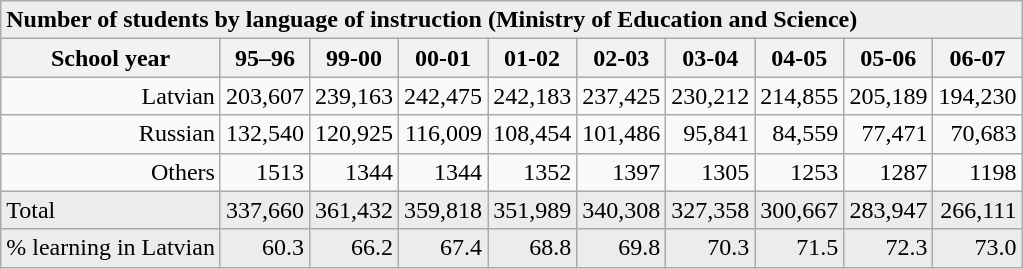<table class="wikitable">
<tr>
<td colspan=10 style="background:#eee;"><strong>Number of students by language of instruction (Ministry of Education and Science)</strong></td>
</tr>
<tr bgcolor="#ECECEC">
<th>School year</th>
<th>95–96</th>
<th>99-00</th>
<th>00-01</th>
<th>01-02</th>
<th>02-03</th>
<th>03-04</th>
<th>04-05</th>
<th>05-06</th>
<th>06-07</th>
</tr>
<tr>
<td align="right">Latvian</td>
<td align="right">203,607</td>
<td align="right">239,163</td>
<td align="right">242,475</td>
<td align="right">242,183</td>
<td align="right">237,425</td>
<td align="right">230,212</td>
<td align="right">214,855</td>
<td align="right">205,189</td>
<td align="right">194,230</td>
</tr>
<tr>
<td align="right">Russian</td>
<td align="right">132,540</td>
<td align="right">120,925</td>
<td align="right">116,009</td>
<td align="right">108,454</td>
<td align="right">101,486</td>
<td align="right">95,841</td>
<td align="right">84,559</td>
<td align="right">77,471</td>
<td align="right">70,683</td>
</tr>
<tr>
<td align="right">Others</td>
<td align="right">1513</td>
<td align="right">1344</td>
<td align="right">1344</td>
<td align="right">1352</td>
<td align="right">1397</td>
<td align="right">1305</td>
<td align="right">1253</td>
<td align="right">1287</td>
<td align="right">1198</td>
</tr>
<tr bgcolor="#ECECEC">
<td>Total</td>
<td align="right">337,660</td>
<td align="right">361,432</td>
<td align="right">359,818</td>
<td align="right">351,989</td>
<td align="right">340,308</td>
<td align="right">327,358</td>
<td align="right">300,667</td>
<td align="right">283,947</td>
<td align="right">266,111</td>
</tr>
<tr bgcolor="#ECECEC">
<td>% learning in Latvian</td>
<td align="right">60.3</td>
<td align="right">66.2</td>
<td align="right">67.4</td>
<td align="right">68.8</td>
<td align="right">69.8</td>
<td align="right">70.3</td>
<td align="right">71.5</td>
<td align="right">72.3</td>
<td align="right">73.0</td>
</tr>
</table>
